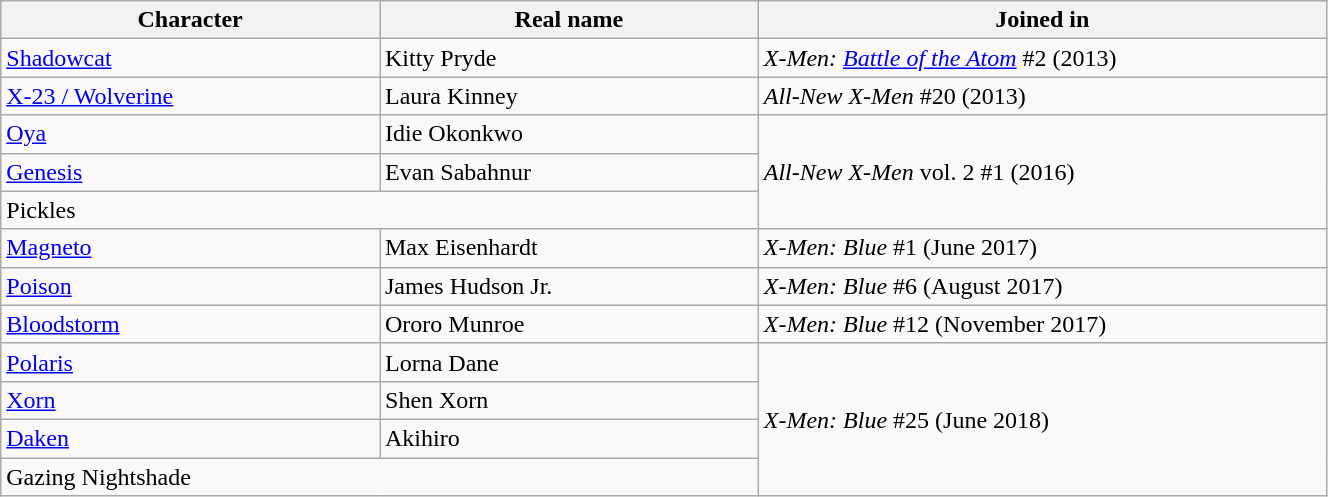<table class="wikitable" style="width:70%;">
<tr>
<th style="width:20%;">Character</th>
<th style="width:20%;">Real name</th>
<th style="width:30%;">Joined in</th>
</tr>
<tr>
<td><a href='#'>Shadowcat</a></td>
<td>Kitty Pryde</td>
<td><em>X-Men: <a href='#'>Battle of the Atom</a></em> #2 (2013)</td>
</tr>
<tr>
<td><a href='#'>X-23 / Wolverine</a></td>
<td>Laura Kinney</td>
<td><em>All-New X-Men</em> #20 (2013)</td>
</tr>
<tr>
<td><a href='#'>Oya</a></td>
<td>Idie Okonkwo</td>
<td rowspan="3"><em>All-New X-Men</em> vol. 2 #1 (2016)</td>
</tr>
<tr>
<td><a href='#'>Genesis</a></td>
<td>Evan Sabahnur</td>
</tr>
<tr>
<td colspan="2">Pickles</td>
</tr>
<tr>
<td><a href='#'>Magneto</a></td>
<td>Max Eisenhardt</td>
<td><em>X-Men: Blue</em> #1 (June 2017)</td>
</tr>
<tr>
<td><a href='#'>Poison</a></td>
<td>James Hudson Jr.</td>
<td><em>X-Men: Blue</em> #6 (August 2017)</td>
</tr>
<tr>
<td><a href='#'>Bloodstorm</a></td>
<td>Ororo Munroe</td>
<td><em>X-Men: Blue</em> #12 (November 2017)</td>
</tr>
<tr>
<td><a href='#'>Polaris</a></td>
<td>Lorna Dane</td>
<td rowspan="4"><em>X-Men: Blue</em> #25 (June 2018)</td>
</tr>
<tr>
<td><a href='#'>Xorn</a></td>
<td>Shen Xorn</td>
</tr>
<tr>
<td><a href='#'>Daken</a></td>
<td>Akihiro</td>
</tr>
<tr>
<td colspan="2">Gazing Nightshade</td>
</tr>
</table>
